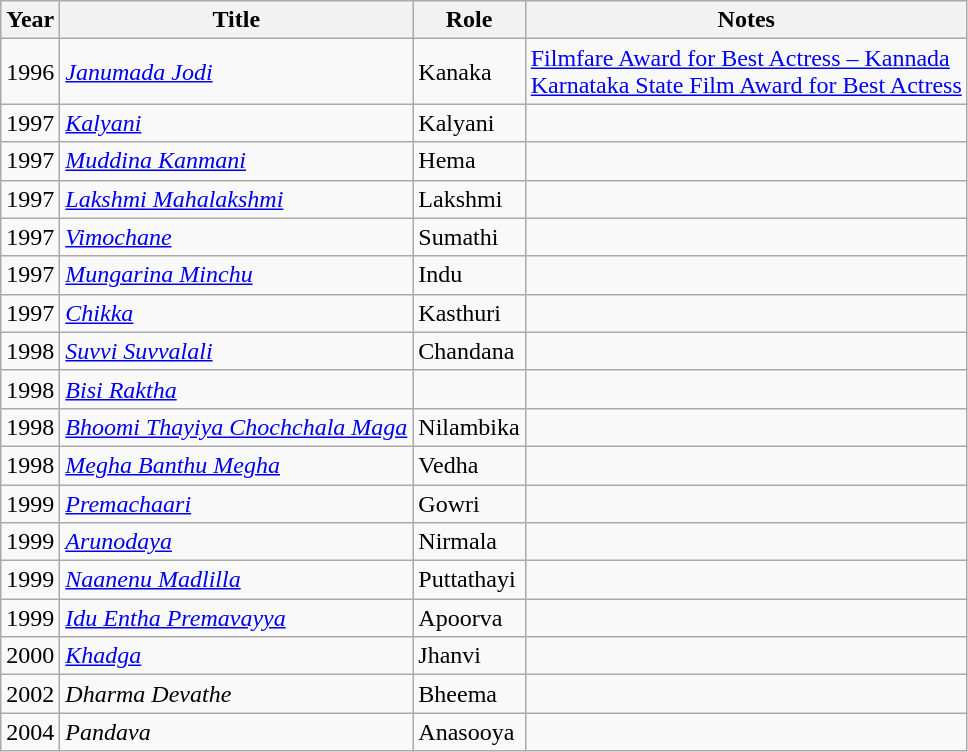<table class="wikitable plainrowheaders sortable">
<tr>
<th scope="col">Year</th>
<th scope="col">Title</th>
<th scope="col">Role</th>
<th scope="col" class="unsortable">Notes</th>
</tr>
<tr>
<td>1996</td>
<td><em><a href='#'>Janumada Jodi</a></em></td>
<td>Kanaka</td>
<td><a href='#'>Filmfare Award for Best Actress – Kannada</a><br><a href='#'>Karnataka State Film Award for Best Actress</a></td>
</tr>
<tr>
<td>1997</td>
<td><em><a href='#'>Kalyani</a></em></td>
<td>Kalyani</td>
<td></td>
</tr>
<tr>
<td>1997</td>
<td><em><a href='#'>Muddina Kanmani</a></em></td>
<td>Hema</td>
<td></td>
</tr>
<tr>
<td>1997</td>
<td><em><a href='#'>Lakshmi Mahalakshmi</a></em></td>
<td>Lakshmi</td>
<td></td>
</tr>
<tr>
<td>1997</td>
<td><em><a href='#'>Vimochane</a></em></td>
<td>Sumathi</td>
<td></td>
</tr>
<tr>
<td>1997</td>
<td><em><a href='#'>Mungarina Minchu</a></em></td>
<td>Indu</td>
<td></td>
</tr>
<tr>
<td>1997</td>
<td><em><a href='#'>Chikka</a></em></td>
<td>Kasthuri</td>
<td></td>
</tr>
<tr>
<td>1998</td>
<td><em><a href='#'>Suvvi Suvvalali</a></em></td>
<td>Chandana</td>
<td></td>
</tr>
<tr>
<td>1998</td>
<td><em><a href='#'>Bisi Raktha</a></em></td>
<td></td>
<td></td>
</tr>
<tr>
<td>1998</td>
<td><em><a href='#'>Bhoomi Thayiya Chochchala Maga</a></em></td>
<td>Nilambika</td>
<td></td>
</tr>
<tr>
<td>1998</td>
<td><em><a href='#'>Megha Banthu Megha</a></em></td>
<td>Vedha</td>
<td></td>
</tr>
<tr>
<td>1999</td>
<td><em><a href='#'>Premachaari</a></em></td>
<td>Gowri</td>
<td></td>
</tr>
<tr>
<td>1999</td>
<td><em><a href='#'>Arunodaya</a></em></td>
<td>Nirmala</td>
<td></td>
</tr>
<tr>
<td>1999</td>
<td><em><a href='#'>Naanenu Madlilla</a></em></td>
<td>Puttathayi</td>
<td></td>
</tr>
<tr>
<td>1999</td>
<td><em><a href='#'>Idu Entha Premavayya</a></em></td>
<td>Apoorva</td>
<td></td>
</tr>
<tr>
<td>2000</td>
<td><em><a href='#'>Khadga</a></em></td>
<td>Jhanvi</td>
<td></td>
</tr>
<tr>
<td>2002</td>
<td><em>Dharma Devathe</em></td>
<td>Bheema</td>
<td></td>
</tr>
<tr>
<td>2004</td>
<td><em>Pandava</em></td>
<td>Anasooya</td>
<td></td>
</tr>
</table>
